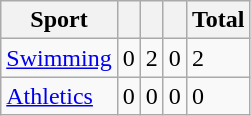<table class="wikitable sortable">
<tr>
<th>Sport</th>
<th></th>
<th></th>
<th></th>
<th>Total</th>
</tr>
<tr>
<td><a href='#'>Swimming</a></td>
<td>0</td>
<td>2</td>
<td>0</td>
<td>2</td>
</tr>
<tr>
<td><a href='#'>Athletics</a></td>
<td>0</td>
<td>0</td>
<td>0</td>
<td>0</td>
</tr>
</table>
